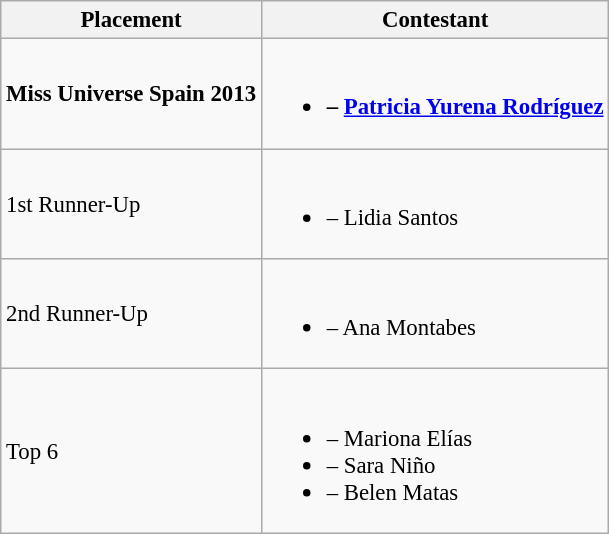<table class="wikitable sortable" style="font-size: 95%;">
<tr>
<th>Placement</th>
<th>Contestant</th>
</tr>
<tr>
<td><strong>Miss Universe Spain 2013</strong></td>
<td><br><ul><li><strong> – <a href='#'>Patricia Yurena Rodríguez</a></strong></li></ul></td>
</tr>
<tr>
<td>1st Runner-Up</td>
<td><br><ul><li> – Lidia Santos</li></ul></td>
</tr>
<tr>
<td>2nd Runner-Up</td>
<td><br><ul><li> – Ana Montabes</li></ul></td>
</tr>
<tr>
<td>Top 6</td>
<td><br><ul><li> – Mariona Elías</li><li> – Sara Niño</li><li> – Belen Matas</li></ul></td>
</tr>
</table>
